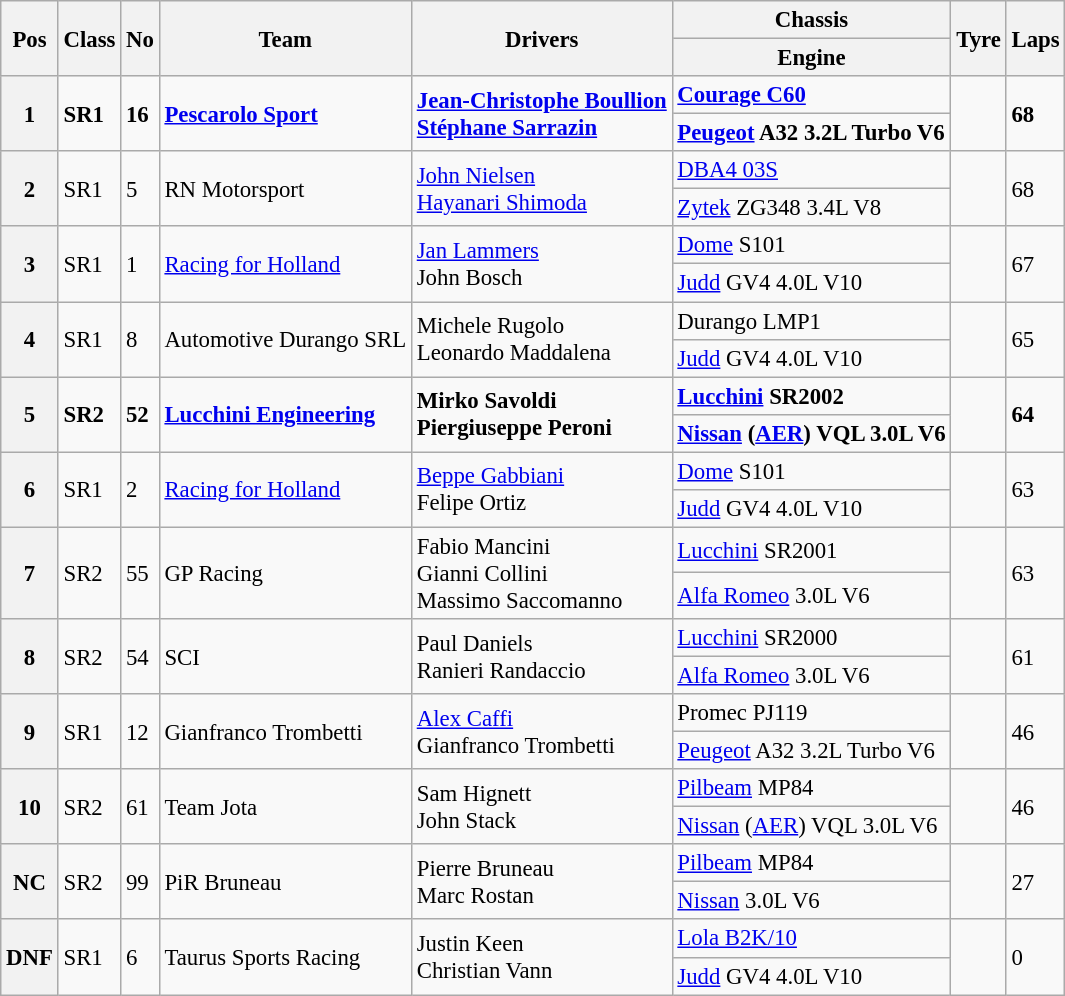<table class="wikitable" style="font-size: 95%;">
<tr>
<th rowspan=2>Pos</th>
<th rowspan=2>Class</th>
<th rowspan=2>No</th>
<th rowspan=2>Team</th>
<th rowspan=2>Drivers</th>
<th>Chassis</th>
<th rowspan=2>Tyre</th>
<th rowspan=2>Laps</th>
</tr>
<tr>
<th>Engine</th>
</tr>
<tr style="font-weight:bold">
<th rowspan=2>1</th>
<td rowspan=2>SR1</td>
<td rowspan=2>16</td>
<td rowspan=2> <a href='#'>Pescarolo Sport</a></td>
<td rowspan=2> <a href='#'>Jean-Christophe Boullion</a><br> <a href='#'>Stéphane Sarrazin</a></td>
<td><a href='#'>Courage C60</a></td>
<td rowspan=2></td>
<td rowspan=2>68</td>
</tr>
<tr style="font-weight:bold">
<td><a href='#'>Peugeot</a> A32 3.2L Turbo V6</td>
</tr>
<tr>
<th rowspan=2>2</th>
<td rowspan=2>SR1</td>
<td rowspan=2>5</td>
<td rowspan=2> RN Motorsport</td>
<td rowspan=2> <a href='#'>John Nielsen</a><br> <a href='#'>Hayanari Shimoda</a></td>
<td><a href='#'>DBA4 03S</a></td>
<td rowspan=2></td>
<td rowspan=2>68</td>
</tr>
<tr>
<td><a href='#'>Zytek</a> ZG348 3.4L V8</td>
</tr>
<tr>
<th rowspan=2>3</th>
<td rowspan=2>SR1</td>
<td rowspan=2>1</td>
<td rowspan=2> <a href='#'>Racing for Holland</a></td>
<td rowspan=2> <a href='#'>Jan Lammers</a><br> John Bosch</td>
<td><a href='#'>Dome</a> S101</td>
<td rowspan=2></td>
<td rowspan=2>67</td>
</tr>
<tr>
<td><a href='#'>Judd</a> GV4 4.0L V10</td>
</tr>
<tr>
<th rowspan=2>4</th>
<td rowspan=2>SR1</td>
<td rowspan=2>8</td>
<td rowspan=2> Automotive Durango SRL</td>
<td rowspan=2> Michele Rugolo<br> Leonardo Maddalena</td>
<td>Durango LMP1</td>
<td rowspan=2></td>
<td rowspan=2>65</td>
</tr>
<tr>
<td><a href='#'>Judd</a> GV4 4.0L V10</td>
</tr>
<tr style="font-weight:bold">
<th rowspan=2>5</th>
<td rowspan=2>SR2</td>
<td rowspan=2>52</td>
<td rowspan=2> <a href='#'>Lucchini Engineering</a></td>
<td rowspan=2> Mirko Savoldi<br> Piergiuseppe Peroni</td>
<td><a href='#'>Lucchini</a> SR2002</td>
<td rowspan=2></td>
<td rowspan=2>64</td>
</tr>
<tr style="font-weight:bold">
<td><a href='#'>Nissan</a> (<a href='#'>AER</a>) VQL 3.0L V6</td>
</tr>
<tr>
<th rowspan=2>6</th>
<td rowspan=2>SR1</td>
<td rowspan=2>2</td>
<td rowspan=2> <a href='#'>Racing for Holland</a></td>
<td rowspan=2> <a href='#'>Beppe Gabbiani</a><br> Felipe Ortiz</td>
<td><a href='#'>Dome</a> S101</td>
<td rowspan=2></td>
<td rowspan=2>63</td>
</tr>
<tr>
<td><a href='#'>Judd</a> GV4 4.0L V10</td>
</tr>
<tr>
<th rowspan=2>7</th>
<td rowspan=2>SR2</td>
<td rowspan=2>55</td>
<td rowspan=2> GP Racing</td>
<td rowspan=2> Fabio Mancini<br> Gianni Collini<br> Massimo Saccomanno</td>
<td><a href='#'>Lucchini</a> SR2001</td>
<td rowspan=2></td>
<td rowspan=2>63</td>
</tr>
<tr>
<td><a href='#'>Alfa Romeo</a> 3.0L V6</td>
</tr>
<tr>
<th rowspan=2>8</th>
<td rowspan=2>SR2</td>
<td rowspan=2>54</td>
<td rowspan=2> SCI</td>
<td rowspan=2> Paul Daniels<br> Ranieri Randaccio</td>
<td><a href='#'>Lucchini</a> SR2000</td>
<td rowspan=2></td>
<td rowspan=2>61</td>
</tr>
<tr>
<td><a href='#'>Alfa Romeo</a> 3.0L V6</td>
</tr>
<tr>
<th rowspan=2>9</th>
<td rowspan=2>SR1</td>
<td rowspan=2>12</td>
<td rowspan=2> Gianfranco Trombetti</td>
<td rowspan=2> <a href='#'>Alex Caffi</a><br> Gianfranco Trombetti</td>
<td>Promec PJ119</td>
<td rowspan=2></td>
<td rowspan=2>46</td>
</tr>
<tr>
<td><a href='#'>Peugeot</a> A32 3.2L Turbo V6</td>
</tr>
<tr>
<th rowspan=2>10</th>
<td rowspan=2>SR2</td>
<td rowspan=2>61</td>
<td rowspan=2> Team Jota</td>
<td rowspan=2> Sam Hignett<br> John Stack</td>
<td><a href='#'>Pilbeam</a> MP84</td>
<td rowspan=2></td>
<td rowspan=2>46</td>
</tr>
<tr>
<td><a href='#'>Nissan</a> (<a href='#'>AER</a>) VQL 3.0L V6</td>
</tr>
<tr>
<th rowspan=2>NC</th>
<td rowspan=2>SR2</td>
<td rowspan=2>99</td>
<td rowspan=2> PiR Bruneau</td>
<td rowspan=2> Pierre Bruneau<br> Marc Rostan</td>
<td><a href='#'>Pilbeam</a> MP84</td>
<td rowspan=2></td>
<td rowspan=2>27</td>
</tr>
<tr>
<td><a href='#'>Nissan</a> 3.0L V6</td>
</tr>
<tr>
<th rowspan=2>DNF</th>
<td rowspan=2>SR1</td>
<td rowspan=2>6</td>
<td rowspan=2> Taurus Sports Racing</td>
<td rowspan=2> Justin Keen<br> Christian Vann</td>
<td><a href='#'>Lola B2K/10</a></td>
<td rowspan=2></td>
<td rowspan=2>0</td>
</tr>
<tr>
<td><a href='#'>Judd</a> GV4 4.0L V10</td>
</tr>
</table>
